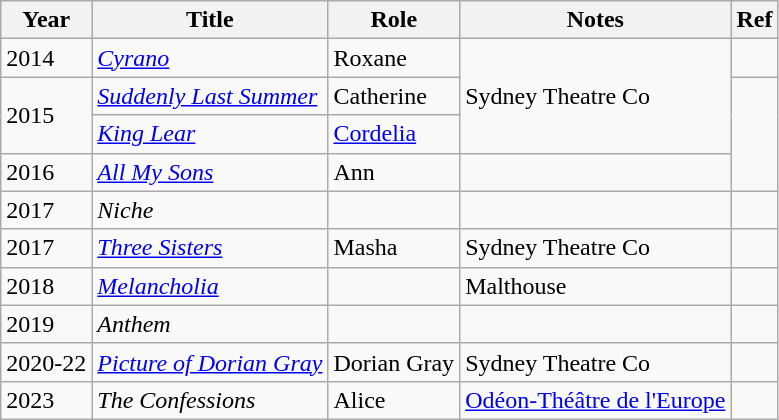<table class="wikitable">
<tr>
<th>Year</th>
<th>Title</th>
<th>Role</th>
<th>Notes</th>
<th>Ref</th>
</tr>
<tr>
<td>2014</td>
<td><em><a href='#'>Cyrano</a></em></td>
<td>Roxane</td>
<td rowspan="3">Sydney Theatre Co</td>
<td></td>
</tr>
<tr>
<td rowspan="2">2015</td>
<td><em><a href='#'>Suddenly Last Summer</a></em></td>
<td>Catherine</td>
<td rowspan="3"></td>
</tr>
<tr>
<td><em><a href='#'>King Lear</a></em></td>
<td><a href='#'>Cordelia</a></td>
</tr>
<tr>
<td>2016</td>
<td><em><a href='#'>All My Sons</a></em></td>
<td>Ann</td>
<td></td>
</tr>
<tr>
<td>2017</td>
<td><em>Niche</em></td>
<td></td>
<td></td>
<td></td>
</tr>
<tr>
<td>2017</td>
<td><em><a href='#'>Three Sisters</a></em></td>
<td>Masha</td>
<td>Sydney Theatre Co</td>
<td></td>
</tr>
<tr>
<td>2018</td>
<td><em><a href='#'>Melancholia</a></em></td>
<td></td>
<td>Malthouse</td>
<td></td>
</tr>
<tr>
<td>2019</td>
<td><em>Anthem</em></td>
<td></td>
<td></td>
<td></td>
</tr>
<tr>
<td>2020-22</td>
<td><em><a href='#'>Picture of Dorian Gray</a></em></td>
<td>Dorian Gray</td>
<td>Sydney Theatre Co</td>
<td></td>
</tr>
<tr>
<td>2023</td>
<td><em>The Confessions</em></td>
<td>Alice</td>
<td><a href='#'>Odéon-Théâtre de l'Europe</a></td>
<td></td>
</tr>
</table>
